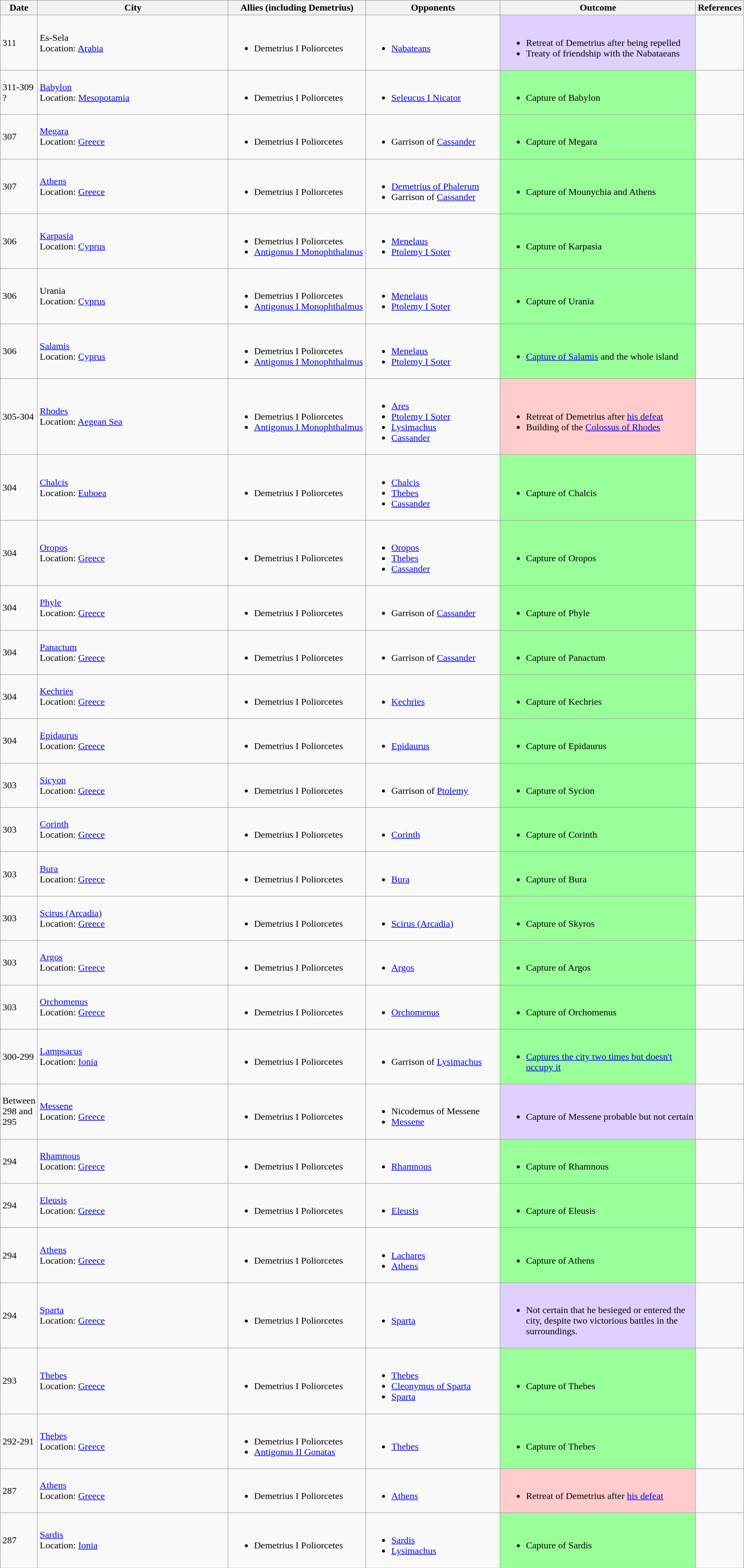<table class="wikitable sortable" width="100%">
<tr>
<th>Date</th>
<th width="30%">City</th>
<th width="20%">Allies (including Demetrius)</th>
<th width="20%">Opponents</th>
<th width=30%>Outcome</th>
<th>References</th>
</tr>
<tr>
<td>311</td>
<td>Es-Sela<br>Location: <a href='#'>Arabia</a></td>
<td><br><ul><li>Demetrius I Poliorcetes</li></ul></td>
<td><br><ul><li><a href='#'>Nabateans</a></li></ul></td>
<td style="background:#E0D0FF"><br><ul><li>Retreat of Demetrius after being repelled</li><li>Treaty of friendship with the Nabataeans</li></ul></td>
<td></td>
</tr>
<tr>
<td>311-309 ?</td>
<td><a href='#'>Babylon</a><br>Location: <a href='#'>Mesopotamia</a></td>
<td><br><ul><li>Demetrius I Poliorcetes</li></ul></td>
<td><br><ul><li><a href='#'>Seleucus I Nicator</a></li></ul></td>
<td style="background:#99ff99"><br><ul><li>Capture of Babylon</li></ul></td>
<td></td>
</tr>
<tr>
<td>307</td>
<td><a href='#'>Megara</a><br>Location: <a href='#'>Greece</a></td>
<td><br><ul><li>Demetrius I Poliorcetes</li></ul></td>
<td><br><ul><li>Garrison of <a href='#'>Cassander</a></li></ul></td>
<td style="background:#99ff99"><br><ul><li>Capture of Megara</li></ul></td>
<td></td>
</tr>
<tr>
<td>307</td>
<td><a href='#'>Athens</a><br>Location: <a href='#'>Greece</a></td>
<td><br><ul><li>Demetrius I Poliorcetes</li></ul></td>
<td><br><ul><li><a href='#'>Demetrius of Phalerum</a></li><li>Garrison of <a href='#'>Cassander</a></li></ul></td>
<td style="background:#99ff99"><br><ul><li>Capture of Mounychia and Athens</li></ul></td>
<td></td>
</tr>
<tr>
<td>306</td>
<td><a href='#'>Karpasia</a><br>Location: <a href='#'>Cyprus</a></td>
<td><br><ul><li>Demetrius I Poliorcetes</li><li><a href='#'>Antigonus I Monophthalmus</a></li></ul></td>
<td><br><ul><li><a href='#'>Menelaus</a></li><li><a href='#'>Ptolemy I Soter</a></li></ul></td>
<td style="background:#99ff99"><br><ul><li>Capture of Karpasia</li></ul></td>
<td></td>
</tr>
<tr>
<td>306</td>
<td>Urania<br>Location: <a href='#'>Cyprus</a></td>
<td><br><ul><li>Demetrius I Poliorcetes</li><li><a href='#'>Antigonus I Monophthalmus</a></li></ul></td>
<td><br><ul><li><a href='#'>Menelaus</a></li><li><a href='#'>Ptolemy I Soter</a></li></ul></td>
<td style="background:#99ff99"><br><ul><li>Capture of Urania</li></ul></td>
<td></td>
</tr>
<tr>
<td>306</td>
<td><a href='#'>Salamis</a><br>Location: <a href='#'>Cyprus</a></td>
<td><br><ul><li>Demetrius I Poliorcetes</li><li><a href='#'>Antigonus I Monophthalmus</a></li></ul></td>
<td><br><ul><li><a href='#'>Menelaus</a></li><li><a href='#'>Ptolemy I Soter</a></li></ul></td>
<td style="background:#99ff99"><br><ul><li><a href='#'>Capture of Salamis</a> and the whole island</li></ul></td>
<td></td>
</tr>
<tr>
<td>305-304</td>
<td><a href='#'>Rhodes</a><br>Location: <a href='#'>Aegean Sea</a></td>
<td><br><ul><li>Demetrius I Poliorcetes</li><li><a href='#'>Antigonus I Monophthalmus</a></li></ul></td>
<td><br><ul><li><a href='#'>Ares</a></li><li><a href='#'>Ptolemy I Soter</a></li><li><a href='#'>Lysimachus</a></li><li><a href='#'>Cassander</a></li></ul></td>
<td style="background:#FFCCCB"><br><ul><li>Retreat of Demetrius after <a href='#'>his defeat</a></li><li>Building of the <a href='#'>Colossus of Rhodes</a></li></ul></td>
<td></td>
</tr>
<tr>
<td>304</td>
<td><a href='#'>Chalcis</a><br>Location: <a href='#'>Euboea</a></td>
<td><br><ul><li>Demetrius I Poliorcetes</li></ul></td>
<td><br><ul><li><a href='#'>Chalcis</a></li><li><a href='#'>Thebes</a></li><li><a href='#'>Cassander</a></li></ul></td>
<td style="background:#99ff99"><br><ul><li>Capture of Chalcis</li></ul></td>
<td></td>
</tr>
<tr>
<td>304</td>
<td><a href='#'>Oropos</a><br>Location: <a href='#'>Greece</a></td>
<td><br><ul><li>Demetrius I Poliorcetes</li></ul></td>
<td><br><ul><li><a href='#'>Oropos</a></li><li><a href='#'>Thebes</a></li><li><a href='#'>Cassander</a></li></ul></td>
<td style="background:#99ff99"><br><ul><li>Capture of Oropos</li></ul></td>
<td></td>
</tr>
<tr>
<td>304</td>
<td><a href='#'>Phyle</a><br>Location: <a href='#'>Greece</a></td>
<td><br><ul><li>Demetrius I Poliorcetes</li></ul></td>
<td><br><ul><li>Garrison of <a href='#'>Cassander</a></li></ul></td>
<td style="background:#99ff99"><br><ul><li>Capture of Phyle</li></ul></td>
<td></td>
</tr>
<tr>
<td>304</td>
<td><a href='#'>Panactum</a><br>Location: <a href='#'>Greece</a></td>
<td><br><ul><li>Demetrius I Poliorcetes</li></ul></td>
<td><br><ul><li>Garrison of <a href='#'>Cassander</a></li></ul></td>
<td style="background:#99ff99"><br><ul><li>Capture of Panactum</li></ul></td>
<td></td>
</tr>
<tr>
<td>304</td>
<td><a href='#'>Kechries</a><br>Location: <a href='#'>Greece</a></td>
<td><br><ul><li>Demetrius I Poliorcetes</li></ul></td>
<td><br><ul><li><a href='#'>Kechries</a></li></ul></td>
<td style="background:#99ff99"><br><ul><li>Capture of Kechries</li></ul></td>
<td></td>
</tr>
<tr>
<td>304</td>
<td><a href='#'>Epidaurus</a><br>Location: <a href='#'>Greece</a></td>
<td><br><ul><li>Demetrius I Poliorcetes</li></ul></td>
<td><br><ul><li><a href='#'>Epidaurus</a></li></ul></td>
<td style="background:#99ff99"><br><ul><li>Capture of Epidaurus</li></ul></td>
<td></td>
</tr>
<tr>
<td>303</td>
<td><a href='#'>Sicyon</a><br>Location: <a href='#'>Greece</a></td>
<td><br><ul><li>Demetrius I Poliorcetes</li></ul></td>
<td><br><ul><li>Garrison of <a href='#'>Ptolemy</a></li></ul></td>
<td style="background:#99ff99"><br><ul><li>Capture of Sycion</li></ul></td>
<td></td>
</tr>
<tr>
<td>303</td>
<td><a href='#'>Corinth</a><br>Location: <a href='#'>Greece</a></td>
<td><br><ul><li>Demetrius I Poliorcetes</li></ul></td>
<td><br><ul><li><a href='#'>Corinth</a></li></ul></td>
<td style="background:#99ff99"><br><ul><li>Capture of Corinth</li></ul></td>
<td></td>
</tr>
<tr>
<td>303</td>
<td><a href='#'>Bura</a><br>Location: <a href='#'>Greece</a></td>
<td><br><ul><li>Demetrius I Poliorcetes</li></ul></td>
<td><br><ul><li><a href='#'>Bura</a></li></ul></td>
<td style="background:#99ff99"><br><ul><li>Capture of Bura</li></ul></td>
<td></td>
</tr>
<tr>
<td>303</td>
<td><a href='#'>Scirus (Arcadia)</a><br>Location: <a href='#'>Greece</a></td>
<td><br><ul><li>Demetrius I Poliorcetes</li></ul></td>
<td><br><ul><li><a href='#'>Scirus (Arcadia)</a></li></ul></td>
<td style="background:#99ff99"><br><ul><li>Capture of Skyros</li></ul></td>
<td></td>
</tr>
<tr>
<td>303</td>
<td><a href='#'>Argos</a><br>Location: <a href='#'>Greece</a></td>
<td><br><ul><li>Demetrius I Poliorcetes</li></ul></td>
<td><br><ul><li><a href='#'>Argos</a></li></ul></td>
<td style="background:#99ff99"><br><ul><li>Capture of Argos</li></ul></td>
<td></td>
</tr>
<tr>
<td>303</td>
<td><a href='#'>Orchomenus</a><br>Location: <a href='#'>Greece</a></td>
<td><br><ul><li>Demetrius I Poliorcetes</li></ul></td>
<td><br><ul><li><a href='#'>Orchomenus</a></li></ul></td>
<td style="background:#99ff99"><br><ul><li>Capture of Orchomenus</li></ul></td>
<td></td>
</tr>
<tr>
<td>300-299</td>
<td><a href='#'>Lampsacus</a><br>Location: <a href='#'>Ionia</a></td>
<td><br><ul><li>Demetrius I Poliorcetes</li></ul></td>
<td><br><ul><li>Garrison of <a href='#'>Lysimachus</a></li></ul></td>
<td style="background:#99ff99"><br><ul><li><a href='#'>Captures the city two times but doesn't occupy it</a></li></ul></td>
<td></td>
</tr>
<tr>
<td>Between 298 and 295</td>
<td><a href='#'>Messene</a><br>Location: <a href='#'>Greece</a></td>
<td><br><ul><li>Demetrius I Poliorcetes</li></ul></td>
<td><br><ul><li>Nicodemus of Messene</li><li><a href='#'>Messene</a></li></ul></td>
<td style="background:#E0D0FF"><br><ul><li>Capture of Messene probable but not certain</li></ul></td>
<td></td>
</tr>
<tr>
<td>294</td>
<td><a href='#'>Rhamnous</a><br>Location: <a href='#'>Greece</a></td>
<td><br><ul><li>Demetrius I Poliorcetes</li></ul></td>
<td><br><ul><li><a href='#'>Rhamnous</a></li></ul></td>
<td style="background:#99ff99"><br><ul><li>Capture of Rhamnous</li></ul></td>
<td></td>
</tr>
<tr>
<td>294</td>
<td><a href='#'>Eleusis</a><br>Location: <a href='#'>Greece</a></td>
<td><br><ul><li>Demetrius I Poliorcetes</li></ul></td>
<td><br><ul><li><a href='#'>Eleusis</a></li></ul></td>
<td style="background:#99ff99"><br><ul><li>Capture of Eleusis</li></ul></td>
<td></td>
</tr>
<tr>
<td>294</td>
<td><a href='#'>Athens</a><br>Location: <a href='#'>Greece</a></td>
<td><br><ul><li>Demetrius I Poliorcetes</li></ul></td>
<td><br><ul><li><a href='#'>Lachares</a></li><li><a href='#'>Athens</a></li></ul></td>
<td style="background:#99ff99"><br><ul><li>Capture of Athens</li></ul></td>
<td></td>
</tr>
<tr>
<td>294</td>
<td><a href='#'>Sparta</a><br>Location: <a href='#'>Greece</a></td>
<td><br><ul><li>Demetrius I Poliorcetes</li></ul></td>
<td><br><ul><li><a href='#'>Sparta</a></li></ul></td>
<td style="background:#E0D0FF"><br><ul><li>Not certain that he besieged or entered the city, despite two victorious battles in the surroundings.</li></ul></td>
<td></td>
</tr>
<tr>
<td>293</td>
<td><a href='#'>Thebes</a><br>Location: <a href='#'>Greece</a></td>
<td><br><ul><li>Demetrius I Poliorcetes</li></ul></td>
<td><br><ul><li><a href='#'>Thebes</a></li><li><a href='#'>Cleonymus of Sparta</a></li><li><a href='#'>Sparta</a></li></ul></td>
<td style="background:#99ff99"><br><ul><li>Capture of Thebes</li></ul></td>
<td></td>
</tr>
<tr>
<td>292-291</td>
<td><a href='#'>Thebes</a><br>Location: <a href='#'>Greece</a></td>
<td><br><ul><li>Demetrius I Poliorcetes</li><li><a href='#'>Antigonus II Gonatas</a></li></ul></td>
<td><br><ul><li><a href='#'>Thebes</a></li></ul></td>
<td style="background:#99ff99"><br><ul><li>Capture of Thebes</li></ul></td>
<td></td>
</tr>
<tr>
<td>287</td>
<td><a href='#'>Athens</a><br>Location: <a href='#'>Greece</a></td>
<td><br><ul><li>Demetrius I Poliorcetes</li></ul></td>
<td><br><ul><li><a href='#'>Athens</a></li></ul></td>
<td style="background:#FFCCCB"><br><ul><li>Retreat of Demetrius after <a href='#'>his defeat</a></li></ul></td>
<td></td>
</tr>
<tr>
<td>287</td>
<td><a href='#'>Sardis</a><br>Location: <a href='#'>Ionia</a></td>
<td><br><ul><li>Demetrius I Poliorcetes</li></ul></td>
<td><br><ul><li><a href='#'>Sardis</a></li><li><a href='#'>Lysimachus</a></li></ul></td>
<td style="background:#99ff99"><br><ul><li>Capture of Sardis</li></ul></td>
<td></td>
</tr>
</table>
